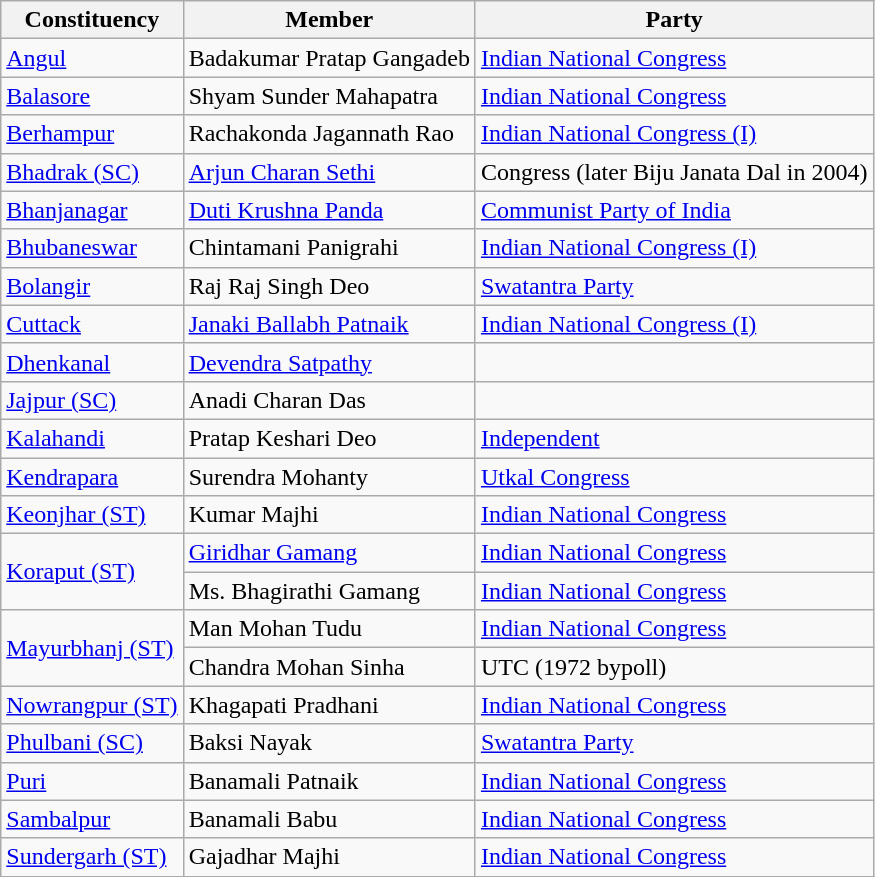<table class="wikitable sortable">
<tr>
<th>Constituency</th>
<th>Member</th>
<th>Party</th>
</tr>
<tr>
<td><a href='#'>Angul</a></td>
<td>Badakumar Pratap Gangadeb</td>
<td><a href='#'>Indian National Congress</a></td>
</tr>
<tr>
<td><a href='#'>Balasore</a></td>
<td>Shyam Sunder Mahapatra</td>
<td><a href='#'>Indian National Congress</a></td>
</tr>
<tr>
<td><a href='#'>Berhampur</a></td>
<td>Rachakonda Jagannath Rao</td>
<td><a href='#'>Indian National Congress (I)</a></td>
</tr>
<tr>
<td><a href='#'>Bhadrak (SC)</a></td>
<td><a href='#'>Arjun Charan Sethi</a></td>
<td>Congress  (later Biju Janata Dal in 2004)</td>
</tr>
<tr>
<td><a href='#'>Bhanjanagar</a></td>
<td><a href='#'>Duti Krushna Panda</a></td>
<td><a href='#'>Communist Party of India</a></td>
</tr>
<tr>
<td><a href='#'>Bhubaneswar</a></td>
<td>Chintamani Panigrahi</td>
<td><a href='#'>Indian National Congress (I)</a></td>
</tr>
<tr>
<td><a href='#'>Bolangir</a></td>
<td>Raj Raj Singh Deo</td>
<td><a href='#'>Swatantra Party</a></td>
</tr>
<tr>
<td><a href='#'>Cuttack</a></td>
<td><a href='#'>Janaki Ballabh Patnaik</a></td>
<td><a href='#'>Indian National Congress (I)</a></td>
</tr>
<tr>
<td><a href='#'>Dhenkanal</a></td>
<td><a href='#'>Devendra Satpathy</a></td>
<td></td>
</tr>
<tr>
<td><a href='#'>Jajpur (SC)</a></td>
<td>Anadi Charan Das</td>
<td></td>
</tr>
<tr>
<td><a href='#'>Kalahandi</a></td>
<td>Pratap Keshari Deo</td>
<td><a href='#'>Independent</a></td>
</tr>
<tr>
<td><a href='#'>Kendrapara</a></td>
<td>Surendra Mohanty</td>
<td><a href='#'>Utkal Congress</a></td>
</tr>
<tr>
<td><a href='#'>Keonjhar (ST)</a></td>
<td>Kumar Majhi</td>
<td><a href='#'>Indian National Congress</a></td>
</tr>
<tr>
<td rowspan=2><a href='#'>Koraput (ST)</a></td>
<td><a href='#'>Giridhar Gamang</a></td>
<td><a href='#'>Indian National Congress</a></td>
</tr>
<tr>
<td>Ms. Bhagirathi Gamang</td>
<td><a href='#'>Indian National Congress</a></td>
</tr>
<tr>
<td rowspan=2><a href='#'>Mayurbhanj (ST)</a></td>
<td>Man Mohan Tudu</td>
<td><a href='#'>Indian National Congress</a></td>
</tr>
<tr>
<td>Chandra Mohan Sinha</td>
<td>UTC  (1972 bypoll)</td>
</tr>
<tr>
<td><a href='#'>Nowrangpur (ST)</a></td>
<td>Khagapati Pradhani</td>
<td><a href='#'>Indian National Congress</a></td>
</tr>
<tr>
<td><a href='#'>Phulbani (SC)</a></td>
<td>Baksi Nayak</td>
<td><a href='#'>Swatantra Party</a></td>
</tr>
<tr>
<td><a href='#'>Puri</a></td>
<td>Banamali Patnaik</td>
<td><a href='#'>Indian National Congress</a></td>
</tr>
<tr>
<td><a href='#'>Sambalpur</a></td>
<td>Banamali Babu</td>
<td><a href='#'>Indian National Congress</a></td>
</tr>
<tr>
<td><a href='#'>Sundergarh (ST)</a></td>
<td>Gajadhar Majhi</td>
<td><a href='#'>Indian National Congress</a></td>
</tr>
<tr>
</tr>
</table>
